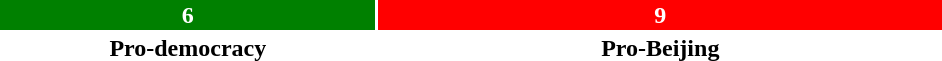<table style="width:50%; text-align:center;">
<tr style="color:white;">
<td style="background:green; width:40%;"><strong>6</strong></td>
<td style="background:red; width:60%;"><strong>9</strong></td>
</tr>
<tr>
<td><span><strong>Pro-democracy</strong></span></td>
<td><span><strong>Pro-Beijing</strong></span></td>
</tr>
</table>
